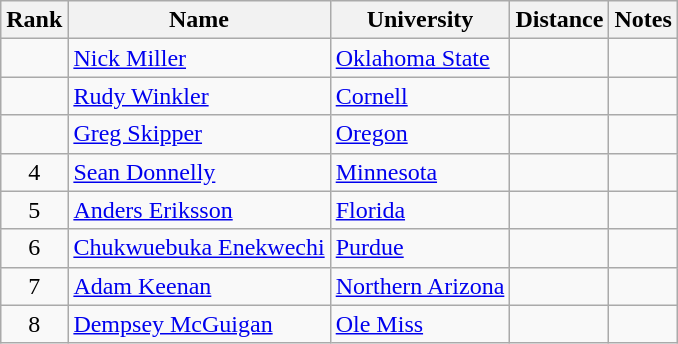<table class="wikitable sortable" style="text-align:center">
<tr>
<th>Rank</th>
<th>Name</th>
<th>University</th>
<th>Distance</th>
<th>Notes</th>
</tr>
<tr>
<td></td>
<td align=left><a href='#'>Nick Miller</a> </td>
<td align=left><a href='#'>Oklahoma State</a></td>
<td></td>
<td></td>
</tr>
<tr>
<td></td>
<td align=left><a href='#'>Rudy Winkler</a></td>
<td align=left><a href='#'>Cornell</a></td>
<td></td>
<td></td>
</tr>
<tr>
<td></td>
<td align=left><a href='#'>Greg Skipper</a></td>
<td align=left><a href='#'>Oregon</a></td>
<td></td>
<td></td>
</tr>
<tr>
<td>4</td>
<td align=left><a href='#'>Sean Donnelly</a></td>
<td align=left><a href='#'>Minnesota</a></td>
<td></td>
<td></td>
</tr>
<tr>
<td>5</td>
<td align=left><a href='#'>Anders Eriksson</a> </td>
<td align=left><a href='#'>Florida</a></td>
<td></td>
<td></td>
</tr>
<tr>
<td>6</td>
<td align=left><a href='#'>Chukwuebuka Enekwechi</a></td>
<td align=left><a href='#'>Purdue</a></td>
<td></td>
<td></td>
</tr>
<tr>
<td>7</td>
<td align=left><a href='#'>Adam Keenan</a> </td>
<td align=left><a href='#'>Northern Arizona</a></td>
<td></td>
<td></td>
</tr>
<tr>
<td>8</td>
<td align=left><a href='#'>Dempsey McGuigan</a> </td>
<td align=left><a href='#'>Ole Miss</a></td>
<td></td>
<td></td>
</tr>
</table>
